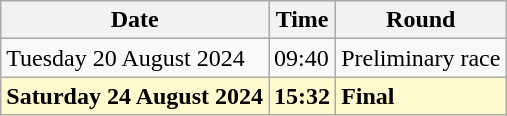<table class="wikitable">
<tr>
<th>Date</th>
<th>Time</th>
<th>Round</th>
</tr>
<tr>
<td>Tuesday 20 August 2024</td>
<td>09:40</td>
<td>Preliminary race</td>
</tr>
<tr>
<td style=background:lemonchiffon><strong>Saturday 24 August 2024</strong></td>
<td style=background:lemonchiffon><strong>15:32</strong></td>
<td style=background:lemonchiffon><strong>Final</strong></td>
</tr>
</table>
